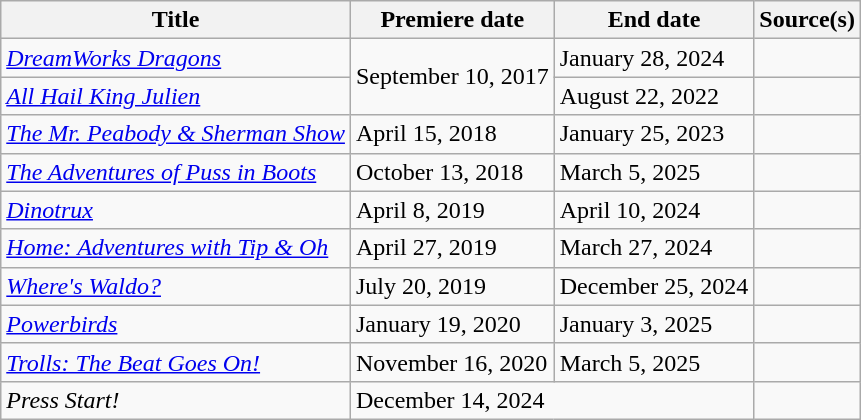<table class="wikitable sortable">
<tr>
<th>Title</th>
<th>Premiere date</th>
<th>End date</th>
<th>Source(s)</th>
</tr>
<tr>
<td><em><a href='#'>DreamWorks Dragons</a></em></td>
<td rowspan=2>September 10, 2017</td>
<td>January 28, 2024</td>
<td></td>
</tr>
<tr>
<td><em><a href='#'>All Hail King Julien</a></em></td>
<td>August 22, 2022</td>
<td></td>
</tr>
<tr>
<td><em><a href='#'>The Mr. Peabody & Sherman Show</a></em></td>
<td>April 15, 2018</td>
<td>January 25, 2023</td>
<td></td>
</tr>
<tr>
<td><em><a href='#'>The Adventures of Puss in Boots</a></em></td>
<td>October 13, 2018</td>
<td>March 5, 2025</td>
<td></td>
</tr>
<tr>
<td><em><a href='#'>Dinotrux</a></em></td>
<td>April 8, 2019</td>
<td>April 10, 2024</td>
<td></td>
</tr>
<tr>
<td><em><a href='#'>Home: Adventures with Tip & Oh</a></em></td>
<td>April 27, 2019</td>
<td>March 27, 2024</td>
<td></td>
</tr>
<tr>
<td><em><a href='#'>Where's Waldo?</a></em></td>
<td>July 20, 2019</td>
<td>December 25, 2024</td>
<td></td>
</tr>
<tr>
<td><em><a href='#'>Powerbirds</a></em></td>
<td>January 19, 2020</td>
<td>January 3, 2025</td>
<td></td>
</tr>
<tr>
<td><em><a href='#'>Trolls: The Beat Goes On!</a></em></td>
<td>November 16, 2020</td>
<td>March 5, 2025</td>
<td></td>
</tr>
<tr>
<td><em>Press Start!</em></td>
<td colspan=2>December 14, 2024</td>
<td></td>
</tr>
</table>
